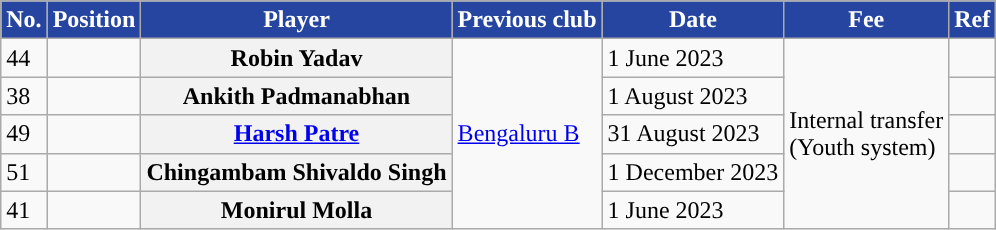<table class="wikitable plainrowheaders" style="text-align:center; text-align:left">
<tr>
<th style="background:#2545A0; color:#FFFFFF; ">No.</th>
<th scope="col" style="background:#2545A0; color:#FFFFFF; ">Position</th>
<th scope="col" style="background:#2545A0; color:#FFFFFF; ">Player</th>
<th scope="col" style="background:#2545A0; color:#FFFFFF; ">Previous club</th>
<th scope="col" style="background:#2545A0; color:#FFFFFF; ">Date</th>
<th scope="col" style="background:#2545A0; color:#FFFFFF; ">Fee</th>
<th scope="col" style="background:#2545A0; color:#FFFFFF; ">Ref</th>
</tr>
<tr>
<td>44</td>
<td></td>
<th scope="row"> Robin Yadav</th>
<td rowspan=5> <a href='#'>Bengaluru B</a></td>
<td>1 June 2023</td>
<td rowspan="25">Internal transfer <br> (Youth system)</td>
<td></td>
</tr>
<tr>
<td>38</td>
<td></td>
<th scope="row"> Ankith Padmanabhan</th>
<td>1 August 2023</td>
<td></td>
</tr>
<tr>
<td>49</td>
<td></td>
<th scope="row"> <a href='#'>Harsh Patre</a></th>
<td>31 August 2023</td>
<td></td>
</tr>
<tr>
<td>51</td>
<td></td>
<th scope="row"> Chingambam Shivaldo Singh</th>
<td>1 December 2023</td>
<td></td>
</tr>
<tr>
<td>41</td>
<td></td>
<th scope="row"> Monirul Molla</th>
<td>1 June 2023</td>
<td></td>
</tr>
</table>
